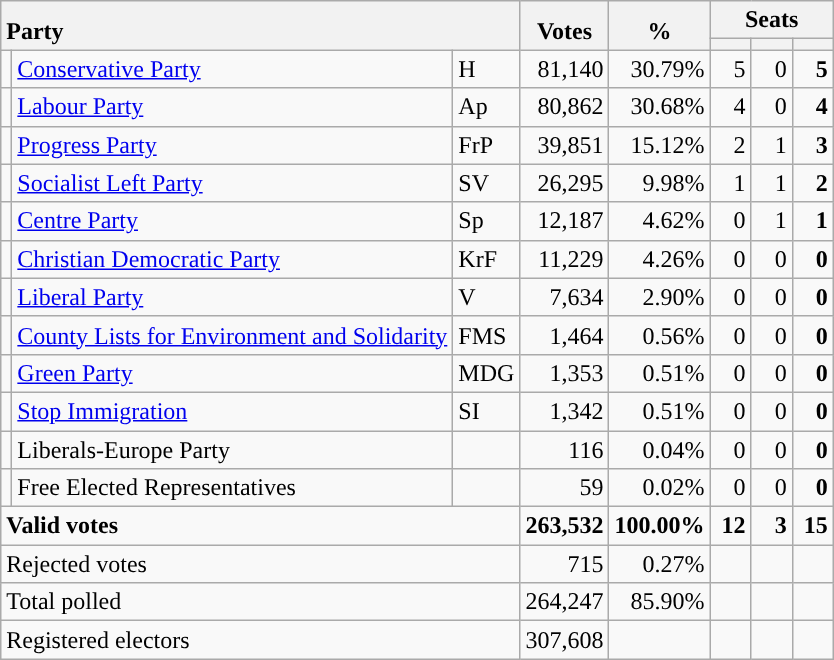<table class="wikitable" border="1" style="text-align:right;">
<tr>
<th style="text-align:left;" valign=bottom rowspan=2 colspan=3>Party</th>
<th align=center valign=bottom rowspan=2 width="50">Votes</th>
<th align=center valign=bottom rowspan=2 width="50">%</th>
<th colspan=3>Seats</th>
</tr>
<tr>
<th align=center valign=bottom width="20"><small></small></th>
<th align=center valign=bottom width="20"><small><a href='#'></a></small></th>
<th align=center valign=bottom width="20"><small></small></th>
</tr>
<tr>
<td style="color:inherit;background:"></td>
<td align=left><a href='#'>Conservative Party</a></td>
<td align=left>H</td>
<td>81,140</td>
<td>30.79%</td>
<td>5</td>
<td>0</td>
<td><strong>5</strong></td>
</tr>
<tr>
<td style="color:inherit;background:"></td>
<td align=left><a href='#'>Labour Party</a></td>
<td align=left>Ap</td>
<td>80,862</td>
<td>30.68%</td>
<td>4</td>
<td>0</td>
<td><strong>4</strong></td>
</tr>
<tr>
<td style="color:inherit;background:"></td>
<td align=left><a href='#'>Progress Party</a></td>
<td align=left>FrP</td>
<td>39,851</td>
<td>15.12%</td>
<td>2</td>
<td>1</td>
<td><strong>3</strong></td>
</tr>
<tr>
<td style="color:inherit;background:"></td>
<td align=left><a href='#'>Socialist Left Party</a></td>
<td align=left>SV</td>
<td>26,295</td>
<td>9.98%</td>
<td>1</td>
<td>1</td>
<td><strong>2</strong></td>
</tr>
<tr>
<td style="color:inherit;background:"></td>
<td align=left><a href='#'>Centre Party</a></td>
<td align=left>Sp</td>
<td>12,187</td>
<td>4.62%</td>
<td>0</td>
<td>1</td>
<td><strong>1</strong></td>
</tr>
<tr>
<td style="color:inherit;background:"></td>
<td align=left><a href='#'>Christian Democratic Party</a></td>
<td align=left>KrF</td>
<td>11,229</td>
<td>4.26%</td>
<td>0</td>
<td>0</td>
<td><strong>0</strong></td>
</tr>
<tr>
<td style="color:inherit;background:"></td>
<td align=left><a href='#'>Liberal Party</a></td>
<td align=left>V</td>
<td>7,634</td>
<td>2.90%</td>
<td>0</td>
<td>0</td>
<td><strong>0</strong></td>
</tr>
<tr>
<td></td>
<td align=left><a href='#'>County Lists for Environment and Solidarity</a></td>
<td align=left>FMS</td>
<td>1,464</td>
<td>0.56%</td>
<td>0</td>
<td>0</td>
<td><strong>0</strong></td>
</tr>
<tr>
<td style="color:inherit;background:"></td>
<td align=left><a href='#'>Green Party</a></td>
<td align=left>MDG</td>
<td>1,353</td>
<td>0.51%</td>
<td>0</td>
<td>0</td>
<td><strong>0</strong></td>
</tr>
<tr>
<td style="color:inherit;background:"></td>
<td align=left><a href='#'>Stop Immigration</a></td>
<td align=left>SI</td>
<td>1,342</td>
<td>0.51%</td>
<td>0</td>
<td>0</td>
<td><strong>0</strong></td>
</tr>
<tr>
<td></td>
<td align=left>Liberals-Europe Party</td>
<td align=left></td>
<td>116</td>
<td>0.04%</td>
<td>0</td>
<td>0</td>
<td><strong>0</strong></td>
</tr>
<tr>
<td></td>
<td align=left>Free Elected Representatives</td>
<td align=left></td>
<td>59</td>
<td>0.02%</td>
<td>0</td>
<td>0</td>
<td><strong>0</strong></td>
</tr>
<tr style="font-weight:bold">
<td align=left colspan=3>Valid votes</td>
<td>263,532</td>
<td>100.00%</td>
<td>12</td>
<td>3</td>
<td>15</td>
</tr>
<tr>
<td align=left colspan=3>Rejected votes</td>
<td>715</td>
<td>0.27%</td>
<td></td>
<td></td>
<td></td>
</tr>
<tr>
<td align=left colspan=3>Total polled</td>
<td>264,247</td>
<td>85.90%</td>
<td></td>
<td></td>
<td></td>
</tr>
<tr>
<td align=left colspan=3>Registered electors</td>
<td>307,608</td>
<td></td>
<td></td>
<td></td>
<td></td>
</tr>
</table>
